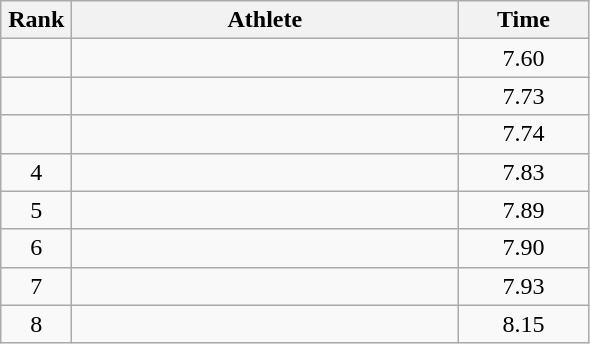<table class=wikitable style="text-align:center">
<tr>
<th width=40>Rank</th>
<th width=250>Athlete</th>
<th width=80>Time</th>
</tr>
<tr>
<td></td>
<td align=left></td>
<td>7.60</td>
</tr>
<tr>
<td></td>
<td align=left></td>
<td>7.73</td>
</tr>
<tr>
<td></td>
<td align=left></td>
<td>7.74</td>
</tr>
<tr>
<td>4</td>
<td align=left></td>
<td>7.83</td>
</tr>
<tr>
<td>5</td>
<td align=left></td>
<td>7.89</td>
</tr>
<tr>
<td>6</td>
<td align=left></td>
<td>7.90</td>
</tr>
<tr>
<td>7</td>
<td align=left></td>
<td>7.93</td>
</tr>
<tr>
<td>8</td>
<td align=left></td>
<td>8.15</td>
</tr>
</table>
